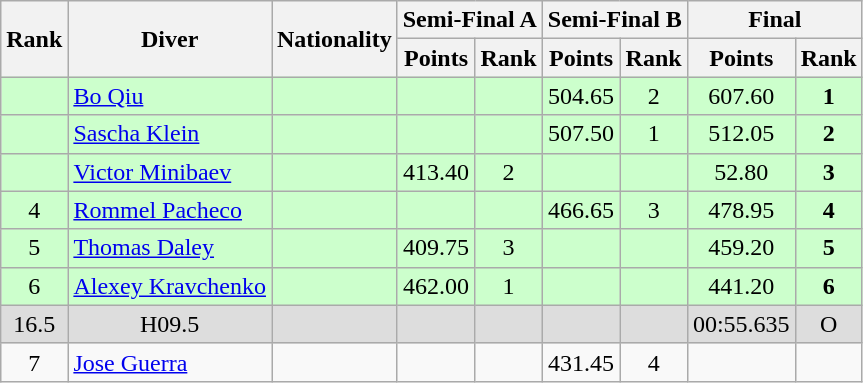<table class="wikitable" style="text-align:center">
<tr>
<th rowspan="2">Rank</th>
<th rowspan="2">Diver</th>
<th rowspan="2">Nationality</th>
<th colspan="2">Semi-Final A</th>
<th colspan="2">Semi-Final B</th>
<th colspan="2">Final</th>
</tr>
<tr>
<th>Points</th>
<th>Rank</th>
<th>Points</th>
<th>Rank</th>
<th>Points</th>
<th>Rank</th>
</tr>
<tr bgcolor=ccffcc>
<td></td>
<td align=left><a href='#'>Bo Qiu</a></td>
<td align=left></td>
<td></td>
<td></td>
<td>504.65</td>
<td>2</td>
<td>607.60</td>
<td><strong>1</strong></td>
</tr>
<tr bgcolor=ccffcc>
<td></td>
<td align=left><a href='#'>Sascha Klein</a></td>
<td align=left></td>
<td></td>
<td></td>
<td>507.50</td>
<td>1</td>
<td>512.05</td>
<td><strong>2</strong></td>
</tr>
<tr bgcolor=ccffcc>
<td></td>
<td align=left><a href='#'>Victor Minibaev</a></td>
<td align=left></td>
<td>413.40</td>
<td>2</td>
<td></td>
<td></td>
<td>52.80</td>
<td><strong>3</strong></td>
</tr>
<tr bgcolor=ccffcc>
<td>4</td>
<td align=left><a href='#'>Rommel Pacheco</a></td>
<td align=left></td>
<td></td>
<td></td>
<td>466.65</td>
<td>3</td>
<td>478.95</td>
<td><strong>4</strong></td>
</tr>
<tr bgcolor=ccffcc>
<td>5</td>
<td align=left><a href='#'>Thomas Daley</a></td>
<td align=left></td>
<td>409.75</td>
<td>3</td>
<td></td>
<td></td>
<td>459.20</td>
<td><strong>5</strong></td>
</tr>
<tr bgcolor=ccffcc>
<td>6</td>
<td align=left><a href='#'>Alexey Kravchenko</a></td>
<td align=left></td>
<td>462.00</td>
<td>1</td>
<td></td>
<td></td>
<td>441.20</td>
<td><strong>6</strong></td>
</tr>
<tr bgcolor=#DDDDDD>
<td><span>16.5</span></td>
<td><span>H09.5</span></td>
<td></td>
<td></td>
<td></td>
<td></td>
<td></td>
<td><span>00:55.635</span></td>
<td><span>O</span></td>
</tr>
<tr>
<td>7</td>
<td align=left><a href='#'>Jose Guerra</a></td>
<td align=left></td>
<td></td>
<td></td>
<td>431.45</td>
<td>4</td>
<td></td>
<td></td>
</tr>
</table>
